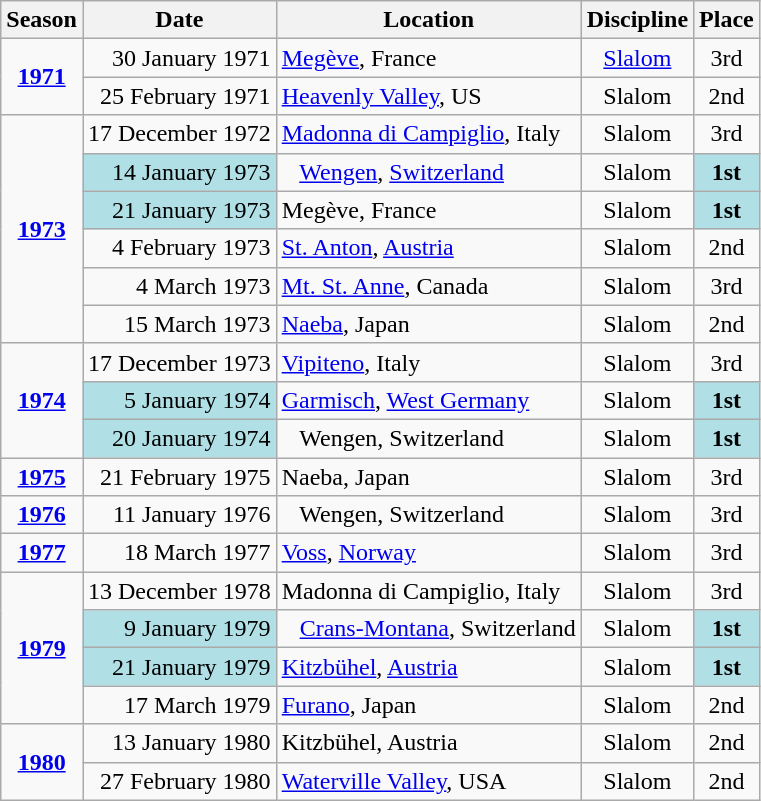<table class="wikitable">
<tr>
<th>Season</th>
<th>Date</th>
<th>Location</th>
<th>Discipline</th>
<th>Place</th>
</tr>
<tr>
<td align=center rowspan=2><strong><a href='#'>1971</a></strong></td>
<td align=right>30 January 1971</td>
<td> <a href='#'>Megève</a>, France</td>
<td align=center><a href='#'>Slalom</a></td>
<td align=center>3rd</td>
</tr>
<tr>
<td align=right>25 February 1971</td>
<td> <a href='#'>Heavenly Valley</a>, US</td>
<td align=center>Slalom</td>
<td align=center>2nd</td>
</tr>
<tr>
<td align=center rowspan=6><strong><a href='#'>1973</a></strong></td>
<td align=right>17 December 1972</td>
<td> <a href='#'>Madonna di Campiglio</a>, Italy</td>
<td align=center>Slalom</td>
<td align=center>3rd</td>
</tr>
<tr>
<td bgcolor="#BOEOE6" align=right>14 January 1973</td>
<td>   <a href='#'>Wengen</a>, <a href='#'>Switzerland</a></td>
<td align=center>Slalom</td>
<td bgcolor="#BOEOE6" align=center><strong>1st</strong></td>
</tr>
<tr>
<td bgcolor="#BOEOE6" align=right>21 January 1973</td>
<td> Megève, France</td>
<td align=center>Slalom</td>
<td bgcolor="#BOEOE6" align=center><strong>1st</strong></td>
</tr>
<tr>
<td align=right>4 February 1973</td>
<td> <a href='#'>St. Anton</a>, <a href='#'>Austria</a></td>
<td align=center>Slalom</td>
<td align=center>2nd</td>
</tr>
<tr>
<td align=right>4 March 1973</td>
<td> <a href='#'>Mt. St. Anne</a>, Canada</td>
<td align=center>Slalom</td>
<td align=center>3rd</td>
</tr>
<tr>
<td align=right>15 March 1973</td>
<td> <a href='#'>Naeba</a>, Japan</td>
<td align=center>Slalom</td>
<td align=center>2nd</td>
</tr>
<tr>
<td align=center rowspan=3><strong><a href='#'>1974</a></strong></td>
<td align=right>17 December 1973</td>
<td> <a href='#'>Vipiteno</a>, Italy</td>
<td align=center>Slalom</td>
<td align=center>3rd</td>
</tr>
<tr>
<td bgcolor="#BOEOE6" align=right>5 January 1974</td>
<td> <a href='#'>Garmisch</a>, <a href='#'>West Germany</a></td>
<td align=center>Slalom</td>
<td bgcolor="#BOEOE6" align=center><strong>1st</strong></td>
</tr>
<tr>
<td bgcolor="#BOEOE6" align=right>20 January 1974</td>
<td>   Wengen, Switzerland</td>
<td align=center>Slalom</td>
<td bgcolor="#BOEOE6" align=center><strong>1st</strong></td>
</tr>
<tr>
<td align=center rowspan=1><strong><a href='#'>1975</a></strong></td>
<td align=right>21 February 1975</td>
<td> Naeba, Japan</td>
<td align=center>Slalom</td>
<td align=center>3rd</td>
</tr>
<tr>
<td align=center rowspan=1><strong><a href='#'>1976</a></strong></td>
<td align=right>11 January 1976</td>
<td>   Wengen, Switzerland</td>
<td align=center>Slalom</td>
<td align=center>3rd</td>
</tr>
<tr>
<td align=center rowspan=1><strong><a href='#'>1977</a></strong></td>
<td align=right>18 March 1977</td>
<td> <a href='#'>Voss</a>, <a href='#'>Norway</a></td>
<td align=center>Slalom</td>
<td align=center>3rd</td>
</tr>
<tr>
<td align=center rowspan=4><strong><a href='#'>1979</a></strong></td>
<td align=right>13 December 1978</td>
<td> Madonna di Campiglio, Italy</td>
<td align=center>Slalom</td>
<td align=center>3rd</td>
</tr>
<tr>
<td bgcolor="#BOEOE6" align=right>9 January 1979</td>
<td>   <a href='#'>Crans-Montana</a>, Switzerland</td>
<td align=center>Slalom</td>
<td bgcolor="#BOEOE6" align=center><strong>1st</strong></td>
</tr>
<tr>
<td bgcolor="#BOEOE6" align=right>21 January 1979</td>
<td> <a href='#'>Kitzbühel</a>, <a href='#'>Austria</a></td>
<td align=center>Slalom</td>
<td bgcolor="#BOEOE6" align=center><strong>1st</strong></td>
</tr>
<tr>
<td align=right>17 March 1979</td>
<td> <a href='#'>Furano</a>, Japan</td>
<td align=center>Slalom</td>
<td align=center>2nd</td>
</tr>
<tr>
<td align=center rowspan=2><strong><a href='#'>1980</a></strong></td>
<td align=right>13 January 1980</td>
<td> Kitzbühel, Austria</td>
<td align=center>Slalom</td>
<td align=center>2nd</td>
</tr>
<tr>
<td align=right>27 February 1980</td>
<td> <a href='#'>Waterville Valley</a>, USA</td>
<td align=center>Slalom</td>
<td align=center>2nd</td>
</tr>
</table>
